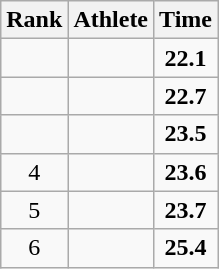<table class=wikitable style="text-align:center;">
<tr>
<th>Rank</th>
<th>Athlete</th>
<th>Time</th>
</tr>
<tr>
<td></td>
<td align=left></td>
<td><strong>22.1</strong></td>
</tr>
<tr>
<td></td>
<td align=left></td>
<td><strong>22.7</strong></td>
</tr>
<tr>
<td></td>
<td align=left></td>
<td><strong>23.5</strong></td>
</tr>
<tr>
<td>4</td>
<td align=left></td>
<td><strong>23.6</strong></td>
</tr>
<tr>
<td>5</td>
<td align=left></td>
<td><strong>23.7</strong></td>
</tr>
<tr>
<td>6</td>
<td align=left></td>
<td><strong>25.4</strong></td>
</tr>
</table>
